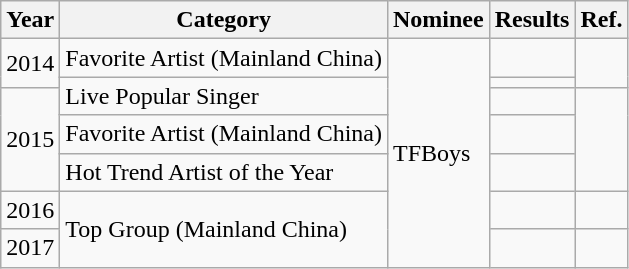<table class="wikitable sortable">
<tr>
<th>Year</th>
<th>Category</th>
<th>Nominee</th>
<th>Results</th>
<th>Ref.</th>
</tr>
<tr>
<td rowspan=2>2014</td>
<td>Favorite Artist (Mainland China)</td>
<td rowspan=7>TFBoys</td>
<td></td>
<td rowspan=2></td>
</tr>
<tr>
<td rowspan=2>Live Popular Singer</td>
<td></td>
</tr>
<tr>
<td rowspan=3>2015</td>
<td></td>
<td rowspan=3></td>
</tr>
<tr>
<td>Favorite Artist (Mainland China)</td>
<td></td>
</tr>
<tr>
<td>Hot Trend Artist of the Year</td>
<td></td>
</tr>
<tr>
<td>2016</td>
<td rowspan=2>Top Group (Mainland China)</td>
<td></td>
<td></td>
</tr>
<tr>
<td>2017</td>
<td></td>
<td></td>
</tr>
</table>
